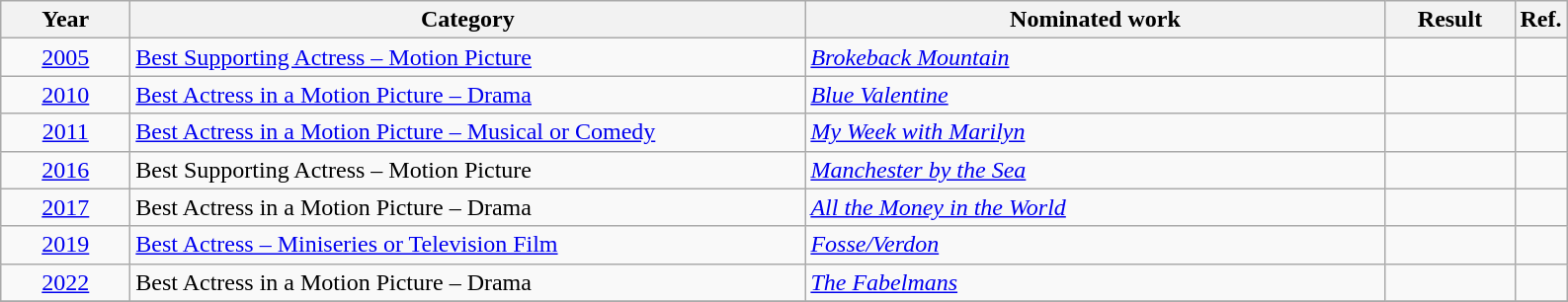<table class=wikitable>
<tr>
<th scope="col" style="width:5em;">Year</th>
<th scope="col" style="width:28em;">Category</th>
<th scope="col" style="width:24em;">Nominated work</th>
<th scope="col" style="width:5em;">Result</th>
<th>Ref.</th>
</tr>
<tr>
<td style="text-align:center;"><a href='#'>2005</a></td>
<td><a href='#'>Best Supporting Actress – Motion Picture</a></td>
<td><em><a href='#'>Brokeback Mountain</a></em></td>
<td></td>
<td style="text-align:center;"></td>
</tr>
<tr>
<td style="text-align:center;"><a href='#'>2010</a></td>
<td><a href='#'>Best Actress in a Motion Picture – Drama</a></td>
<td><em><a href='#'>Blue Valentine</a></em></td>
<td></td>
<td style="text-align:center;"></td>
</tr>
<tr>
<td style="text-align:center;"><a href='#'>2011</a></td>
<td><a href='#'>Best Actress in a Motion Picture – Musical or Comedy</a></td>
<td><em><a href='#'>My Week with Marilyn</a></em></td>
<td></td>
<td style="text-align:center;"></td>
</tr>
<tr>
<td style="text-align:center;"><a href='#'>2016</a></td>
<td>Best Supporting Actress – Motion Picture</td>
<td><em><a href='#'>Manchester by the Sea</a></em></td>
<td></td>
<td style="text-align:center;"></td>
</tr>
<tr>
<td style="text-align:center;"><a href='#'>2017</a></td>
<td>Best Actress in a Motion Picture – Drama</td>
<td><em><a href='#'>All the Money in the World</a></em></td>
<td></td>
<td style="text-align:center;"></td>
</tr>
<tr>
<td style="text-align:center;"><a href='#'>2019</a></td>
<td><a href='#'>Best Actress – Miniseries or Television Film</a></td>
<td><em><a href='#'>Fosse/Verdon</a></em></td>
<td></td>
<td style="text-align:center;"></td>
</tr>
<tr>
<td style="text-align:center;"><a href='#'>2022</a></td>
<td>Best Actress in a Motion Picture – Drama</td>
<td><em><a href='#'>The Fabelmans</a></em></td>
<td></td>
<td style="text-align:center;"></td>
</tr>
<tr>
</tr>
</table>
